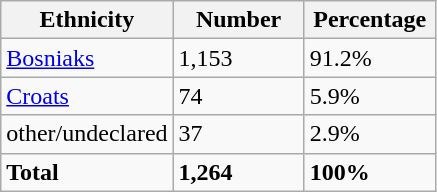<table class="wikitable">
<tr>
<th width="100px">Ethnicity</th>
<th width="80px">Number</th>
<th width="80px">Percentage</th>
</tr>
<tr>
<td><a href='#'>Bosniaks</a></td>
<td>1,153</td>
<td>91.2%</td>
</tr>
<tr>
<td><a href='#'>Croats</a></td>
<td>74</td>
<td>5.9%</td>
</tr>
<tr>
<td>other/undeclared</td>
<td>37</td>
<td>2.9%</td>
</tr>
<tr>
<td><strong>Total</strong></td>
<td><strong>1,264</strong></td>
<td><strong>100%</strong></td>
</tr>
</table>
